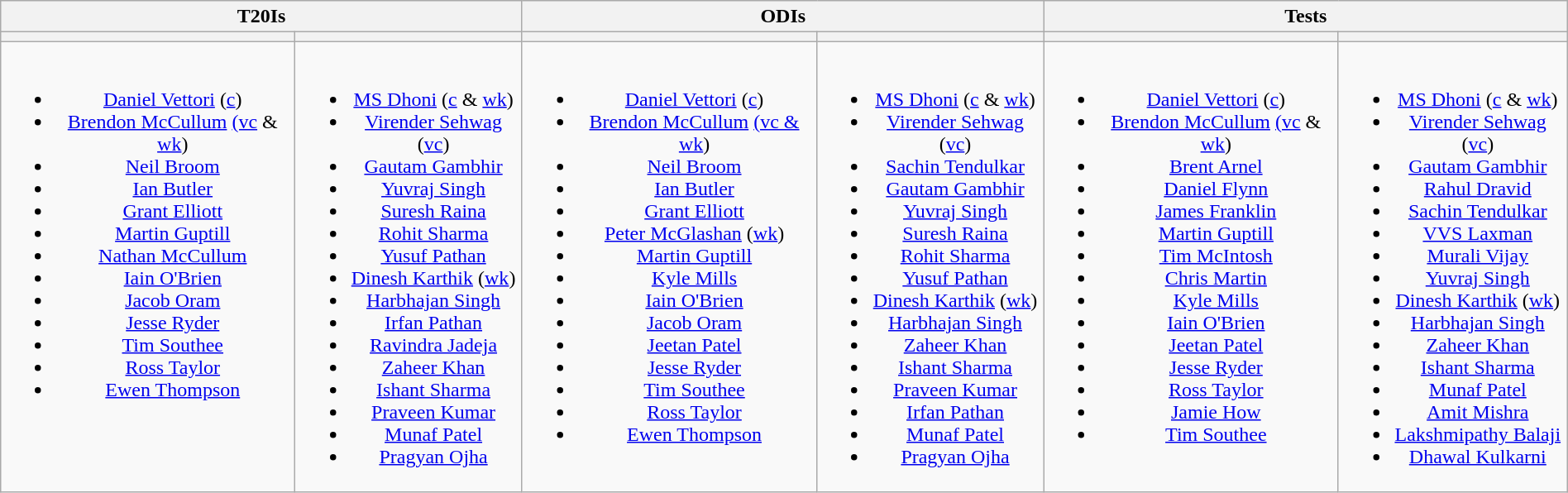<table class="wikitable" style="text-align:center; margin:auto">
<tr>
<th colspan="2">T20Is</th>
<th colspan="2">ODIs</th>
<th colspan="2">Tests</th>
</tr>
<tr>
<th></th>
<th></th>
<th></th>
<th></th>
<th></th>
<th></th>
</tr>
<tr style="vertical-align:top">
<td><br><ul><li><a href='#'>Daniel Vettori</a> (<a href='#'>c</a>)</li><li><a href='#'>Brendon McCullum</a> <a href='#'>(vc</a> & <a href='#'>wk</a>)</li><li><a href='#'>Neil Broom</a></li><li><a href='#'>Ian Butler</a></li><li><a href='#'>Grant Elliott</a></li><li><a href='#'>Martin Guptill</a></li><li><a href='#'>Nathan McCullum</a></li><li><a href='#'>Iain O'Brien</a></li><li><a href='#'>Jacob Oram</a></li><li><a href='#'>Jesse Ryder</a></li><li><a href='#'>Tim Southee</a></li><li><a href='#'>Ross Taylor</a></li><li><a href='#'>Ewen Thompson</a></li></ul></td>
<td><br><ul><li><a href='#'>MS Dhoni</a> (<a href='#'>c</a> & <a href='#'>wk</a>)</li><li><a href='#'>Virender Sehwag</a> (<a href='#'>vc</a>)</li><li><a href='#'>Gautam Gambhir</a></li><li><a href='#'>Yuvraj Singh</a></li><li><a href='#'>Suresh Raina</a></li><li><a href='#'>Rohit Sharma</a></li><li><a href='#'>Yusuf Pathan</a></li><li><a href='#'>Dinesh Karthik</a> (<a href='#'>wk</a>)</li><li><a href='#'>Harbhajan Singh</a></li><li><a href='#'>Irfan Pathan</a></li><li><a href='#'>Ravindra Jadeja</a></li><li><a href='#'>Zaheer Khan</a></li><li><a href='#'>Ishant Sharma</a></li><li><a href='#'>Praveen Kumar</a></li><li><a href='#'>Munaf Patel</a></li><li><a href='#'>Pragyan Ojha</a></li></ul></td>
<td><br><ul><li><a href='#'>Daniel Vettori</a> (<a href='#'>c</a>)</li><li><a href='#'>Brendon McCullum</a> <a href='#'>(vc &</a> <a href='#'>wk</a>)</li><li><a href='#'>Neil Broom</a></li><li><a href='#'>Ian Butler</a></li><li><a href='#'>Grant Elliott</a></li><li><a href='#'>Peter McGlashan</a> (<a href='#'>wk</a>)</li><li><a href='#'>Martin Guptill</a></li><li><a href='#'>Kyle Mills</a></li><li><a href='#'>Iain O'Brien</a></li><li><a href='#'>Jacob Oram</a></li><li><a href='#'>Jeetan Patel</a></li><li><a href='#'>Jesse Ryder</a></li><li><a href='#'>Tim Southee</a></li><li><a href='#'>Ross Taylor</a></li><li><a href='#'>Ewen Thompson</a></li></ul></td>
<td><br><ul><li><a href='#'>MS Dhoni</a> (<a href='#'>c</a> & <a href='#'>wk</a>)</li><li><a href='#'>Virender Sehwag</a> (<a href='#'>vc</a>)</li><li><a href='#'>Sachin Tendulkar</a></li><li><a href='#'>Gautam Gambhir</a></li><li><a href='#'>Yuvraj Singh</a></li><li><a href='#'>Suresh Raina</a></li><li><a href='#'>Rohit Sharma</a></li><li><a href='#'>Yusuf Pathan</a></li><li><a href='#'>Dinesh Karthik</a> (<a href='#'>wk</a>)</li><li><a href='#'>Harbhajan Singh</a></li><li><a href='#'>Zaheer Khan</a></li><li><a href='#'>Ishant Sharma</a></li><li><a href='#'>Praveen Kumar</a></li><li><a href='#'>Irfan Pathan</a></li><li><a href='#'>Munaf Patel</a></li><li><a href='#'>Pragyan Ojha</a></li></ul></td>
<td><br><ul><li><a href='#'>Daniel Vettori</a> (<a href='#'>c</a>)</li><li><a href='#'>Brendon McCullum</a> <a href='#'>(vc</a> & <a href='#'>wk</a>)</li><li><a href='#'>Brent Arnel</a></li><li><a href='#'>Daniel Flynn</a></li><li><a href='#'>James Franklin</a></li><li><a href='#'>Martin Guptill</a></li><li><a href='#'>Tim McIntosh</a></li><li><a href='#'>Chris Martin</a></li><li><a href='#'>Kyle Mills</a></li><li><a href='#'>Iain O'Brien</a></li><li><a href='#'>Jeetan Patel</a></li><li><a href='#'>Jesse Ryder</a></li><li><a href='#'>Ross Taylor</a></li><li><a href='#'>Jamie How</a></li><li><a href='#'>Tim Southee</a></li></ul></td>
<td><br><ul><li><a href='#'>MS Dhoni</a> (<a href='#'>c</a> & <a href='#'>wk</a>)</li><li><a href='#'>Virender Sehwag</a> (<a href='#'>vc</a>)</li><li><a href='#'>Gautam Gambhir</a></li><li><a href='#'>Rahul Dravid</a></li><li><a href='#'>Sachin Tendulkar</a></li><li><a href='#'>VVS Laxman</a></li><li><a href='#'>Murali Vijay</a></li><li><a href='#'>Yuvraj Singh</a></li><li><a href='#'>Dinesh Karthik</a> (<a href='#'>wk</a>)</li><li><a href='#'>Harbhajan Singh</a></li><li><a href='#'>Zaheer Khan</a></li><li><a href='#'>Ishant Sharma</a></li><li><a href='#'>Munaf Patel</a></li><li><a href='#'>Amit Mishra</a></li><li><a href='#'>Lakshmipathy Balaji</a></li><li><a href='#'>Dhawal Kulkarni</a></li></ul></td>
</tr>
</table>
